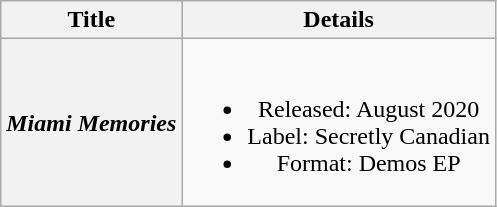<table class="wikitable plainrowheaders" style="text-align:center;">
<tr>
<th>Title</th>
<th>Details</th>
</tr>
<tr>
<th scope="row"><em>Miami Memories</em></th>
<td><br><ul><li>Released: August 2020</li><li>Label: Secretly Canadian</li><li>Format: Demos EP</li></ul></td>
</tr>
</table>
